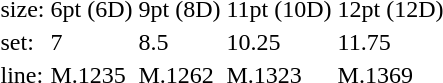<table style="margin-left:40px;">
<tr>
<td>size:</td>
<td>6pt (6D)</td>
<td>9pt (8D)</td>
<td>11pt (10D)</td>
<td>12pt (12D)</td>
</tr>
<tr>
<td>set:</td>
<td>7</td>
<td>8.5</td>
<td>10.25</td>
<td>11.75</td>
</tr>
<tr>
<td>line:</td>
<td>M.1235</td>
<td>M.1262</td>
<td>M.1323</td>
<td>M.1369</td>
</tr>
</table>
